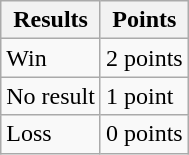<table class="wikitable">
<tr>
<th colspan="1">Results</th>
<th colspan="1">Points</th>
</tr>
<tr>
<td>Win</td>
<td>2 points</td>
</tr>
<tr>
<td>No result</td>
<td>1 point</td>
</tr>
<tr>
<td>Loss</td>
<td>0 points</td>
</tr>
</table>
